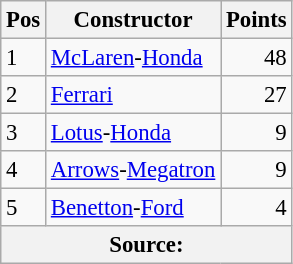<table class="wikitable" style="font-size: 95%;">
<tr>
<th>Pos</th>
<th>Constructor</th>
<th>Points</th>
</tr>
<tr>
<td>1</td>
<td> <a href='#'>McLaren</a>-<a href='#'>Honda</a></td>
<td align=right>48</td>
</tr>
<tr>
<td>2</td>
<td> <a href='#'>Ferrari</a></td>
<td align=right>27</td>
</tr>
<tr>
<td>3</td>
<td> <a href='#'>Lotus</a>-<a href='#'>Honda</a></td>
<td align=right>9</td>
</tr>
<tr>
<td>4</td>
<td> <a href='#'>Arrows</a>-<a href='#'>Megatron</a></td>
<td align=right>9</td>
</tr>
<tr>
<td>5</td>
<td> <a href='#'>Benetton</a>-<a href='#'>Ford</a></td>
<td align=right>4</td>
</tr>
<tr>
<th colspan=4>Source: </th>
</tr>
</table>
